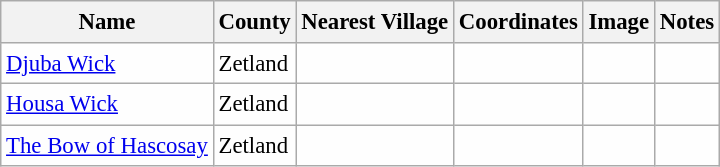<table class="wikitable sortable" style="table-layout:fixed;background-color:#FEFEFE;font-size:95%;padding:0.30em;line-height:1.35em;">
<tr>
<th scope="col">Name</th>
<th scope="col">County</th>
<th scope="col">Nearest Village</th>
<th scope="col" data-sort-type="number">Coordinates</th>
<th scope="col">Image</th>
<th scope="col">Notes</th>
</tr>
<tr>
<td><a href='#'>Djuba Wick</a></td>
<td>Zetland</td>
<td></td>
<td></td>
<td></td>
<td></td>
</tr>
<tr>
<td><a href='#'>Housa Wick</a></td>
<td>Zetland</td>
<td></td>
<td></td>
<td></td>
<td></td>
</tr>
<tr>
<td><a href='#'>The Bow of Hascosay</a></td>
<td>Zetland</td>
<td></td>
<td></td>
<td></td>
<td></td>
</tr>
</table>
